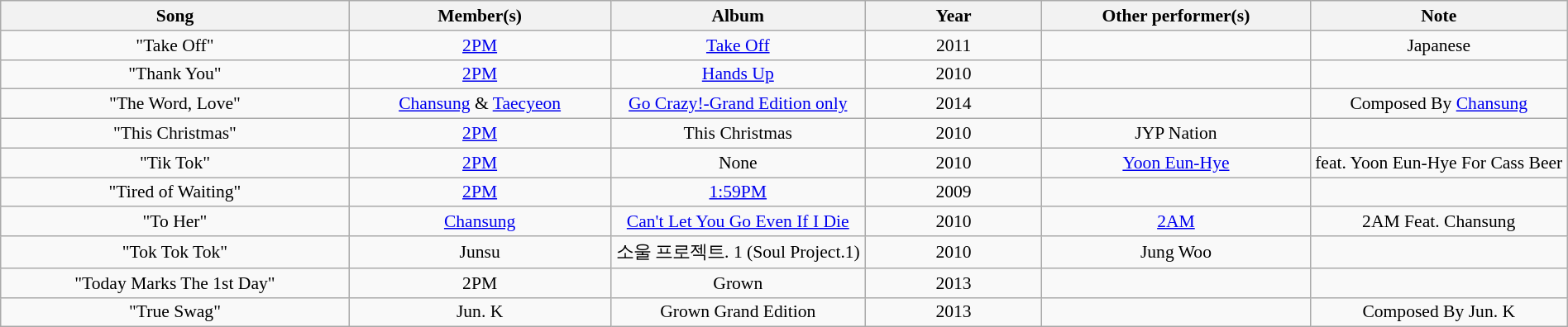<table class="wikitable" style="margin:0.5em auto; clear:both; font-size:.9em; text-align:center; width:100%">
<tr>
<th width="500">Song</th>
<th width="350">Member(s)</th>
<th width="350">Album</th>
<th width="250">Year</th>
<th width="350">Other performer(s)</th>
<th width="350">Note</th>
</tr>
<tr>
<td>"Take Off" </td>
<td><a href='#'>2PM</a></td>
<td><a href='#'>Take Off</a></td>
<td>2011</td>
<td></td>
<td>Japanese</td>
</tr>
<tr>
<td>"Thank You"</td>
<td><a href='#'>2PM</a></td>
<td><a href='#'>Hands Up</a></td>
<td>2010</td>
<td></td>
<td></td>
</tr>
<tr>
<td>"The Word, Love"</td>
<td><a href='#'>Chansung</a> & <a href='#'>Taecyeon</a></td>
<td><a href='#'>Go Crazy!-Grand Edition only</a></td>
<td>2014</td>
<td></td>
<td>Composed By <a href='#'>Chansung</a></td>
</tr>
<tr>
<td>"This Christmas"</td>
<td><a href='#'>2PM</a></td>
<td>This Christmas</td>
<td>2010</td>
<td>JYP Nation</td>
<td></td>
</tr>
<tr>
<td>"Tik Tok"</td>
<td><a href='#'>2PM</a></td>
<td>None</td>
<td>2010</td>
<td><a href='#'>Yoon Eun-Hye</a></td>
<td>feat. Yoon Eun-Hye For Cass Beer</td>
</tr>
<tr>
<td>"Tired of Waiting" </td>
<td><a href='#'>2PM</a></td>
<td><a href='#'>1:59PM</a></td>
<td>2009</td>
<td></td>
<td></td>
</tr>
<tr>
<td>"To Her" </td>
<td><a href='#'>Chansung</a></td>
<td><a href='#'>Can't Let You Go Even If I Die</a></td>
<td>2010</td>
<td><a href='#'>2AM</a></td>
<td>2AM Feat. Chansung</td>
</tr>
<tr>
<td>"Tok Tok Tok" </td>
<td>Junsu</td>
<td>소울 프로젝트. 1 (Soul Project.1)</td>
<td>2010</td>
<td>Jung Woo</td>
<td></td>
</tr>
<tr>
<td>"Today Marks The 1st Day"</td>
<td>2PM</td>
<td>Grown</td>
<td>2013</td>
<td></td>
<td></td>
</tr>
<tr>
<td>"True Swag"</td>
<td>Jun. K</td>
<td>Grown Grand Edition</td>
<td>2013</td>
<td></td>
<td>Composed By Jun. K</td>
</tr>
</table>
